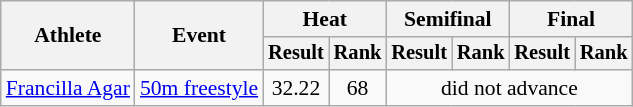<table class=wikitable style="font-size:90%">
<tr>
<th rowspan="2">Athlete</th>
<th rowspan="2">Event</th>
<th colspan="2">Heat</th>
<th colspan="2">Semifinal</th>
<th colspan="2">Final</th>
</tr>
<tr style="font-size:95%">
<th>Result</th>
<th>Rank</th>
<th>Result</th>
<th>Rank</th>
<th>Result</th>
<th>Rank</th>
</tr>
<tr align=center>
<td align=left><a href='#'>Francilla Agar</a></td>
<td align=left><a href='#'>50m freestyle</a></td>
<td>32.22</td>
<td>68</td>
<td colspan=4>did not advance</td>
</tr>
</table>
